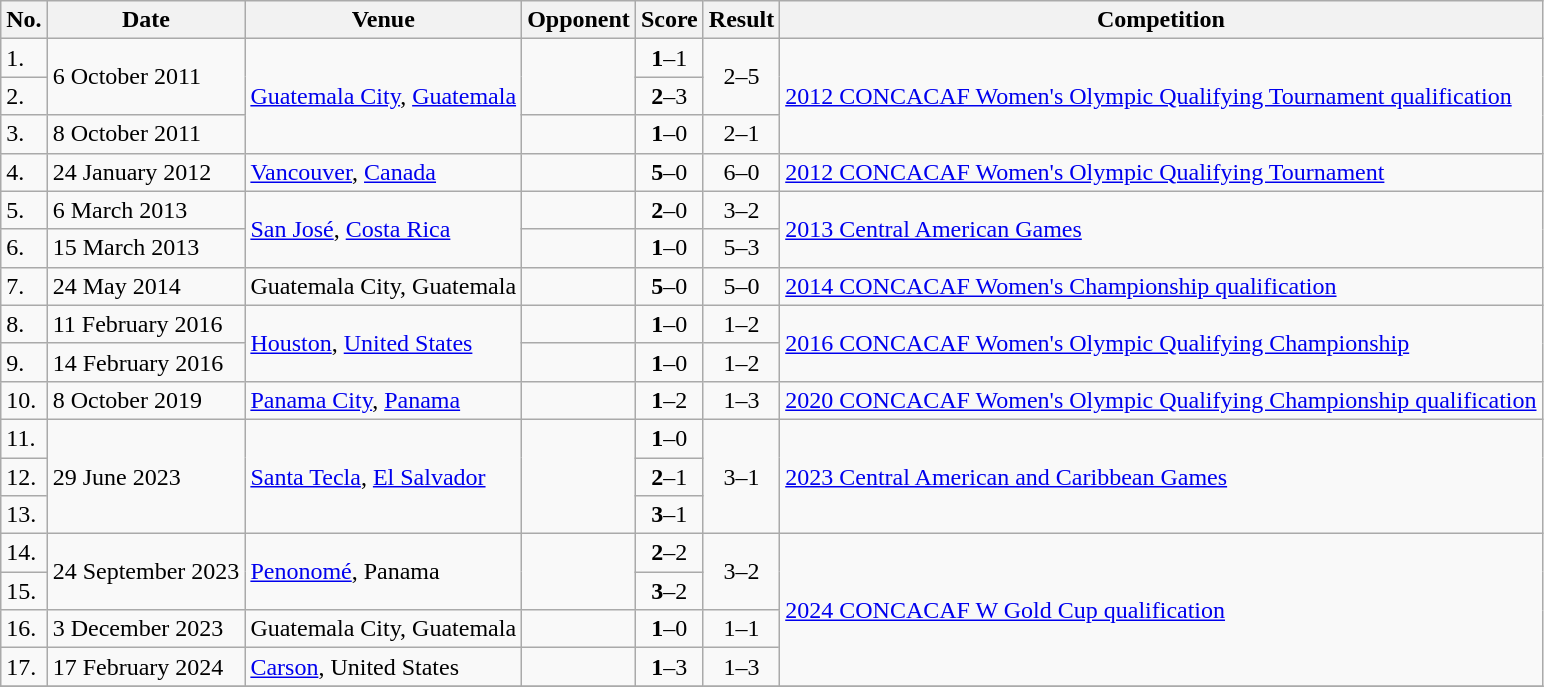<table class="wikitable">
<tr>
<th>No.</th>
<th>Date</th>
<th>Venue</th>
<th>Opponent</th>
<th>Score</th>
<th>Result</th>
<th>Competition</th>
</tr>
<tr>
<td>1.</td>
<td rowspan=2>6 October 2011</td>
<td rowspan=3><a href='#'>Guatemala City</a>, <a href='#'>Guatemala</a></td>
<td rowspan=2></td>
<td align=center><strong>1</strong>–1</td>
<td rowspan=2 align=center>2–5</td>
<td rowspan=3><a href='#'>2012 CONCACAF Women's Olympic Qualifying Tournament qualification</a></td>
</tr>
<tr>
<td>2.</td>
<td align=center><strong>2</strong>–3</td>
</tr>
<tr>
<td>3.</td>
<td>8 October 2011</td>
<td></td>
<td align=center><strong>1</strong>–0</td>
<td align=center>2–1</td>
</tr>
<tr>
<td>4.</td>
<td>24 January 2012</td>
<td><a href='#'>Vancouver</a>, <a href='#'>Canada</a></td>
<td></td>
<td align=center><strong>5</strong>–0</td>
<td align=center>6–0</td>
<td><a href='#'>2012 CONCACAF Women's Olympic Qualifying Tournament</a></td>
</tr>
<tr>
<td>5.</td>
<td>6 March 2013</td>
<td rowspan=2><a href='#'>San José</a>, <a href='#'>Costa Rica</a></td>
<td></td>
<td align=center><strong>2</strong>–0</td>
<td align=center>3–2</td>
<td rowspan=2><a href='#'>2013 Central American Games</a></td>
</tr>
<tr>
<td>6.</td>
<td>15 March 2013</td>
<td></td>
<td align=center><strong>1</strong>–0</td>
<td align=center>5–3</td>
</tr>
<tr>
<td>7.</td>
<td>24 May 2014</td>
<td>Guatemala City, Guatemala</td>
<td></td>
<td align=center><strong>5</strong>–0</td>
<td align=center>5–0</td>
<td><a href='#'>2014 CONCACAF Women's Championship qualification</a></td>
</tr>
<tr>
<td>8.</td>
<td>11 February 2016</td>
<td rowspan=2><a href='#'>Houston</a>, <a href='#'>United States</a></td>
<td></td>
<td align=center><strong>1</strong>–0</td>
<td align=center>1–2</td>
<td rowspan=2><a href='#'>2016 CONCACAF Women's Olympic Qualifying Championship</a></td>
</tr>
<tr>
<td>9.</td>
<td>14 February 2016</td>
<td></td>
<td align=center><strong>1</strong>–0</td>
<td align=center>1–2</td>
</tr>
<tr>
<td>10.</td>
<td>8 October 2019</td>
<td><a href='#'>Panama City</a>, <a href='#'>Panama</a></td>
<td></td>
<td align=center><strong>1</strong>–2</td>
<td align=center>1–3</td>
<td><a href='#'>2020 CONCACAF Women's Olympic Qualifying Championship qualification</a></td>
</tr>
<tr>
<td>11.</td>
<td rowspan=3>29 June 2023</td>
<td rowspan=3><a href='#'>Santa Tecla</a>, <a href='#'>El Salvador</a></td>
<td rowspan=3></td>
<td align=center><strong>1</strong>–0</td>
<td rowspan=3 align=center>3–1</td>
<td rowspan=3><a href='#'>2023 Central American and Caribbean Games</a></td>
</tr>
<tr>
<td>12.</td>
<td align=center><strong>2</strong>–1</td>
</tr>
<tr>
<td>13.</td>
<td align=center><strong>3</strong>–1</td>
</tr>
<tr>
<td>14.</td>
<td rowspan=2>24 September 2023</td>
<td rowspan=2><a href='#'>Penonomé</a>, Panama</td>
<td rowspan=2></td>
<td align=center><strong>2</strong>–2</td>
<td rowspan=2 align=center>3–2</td>
<td rowspan=4><a href='#'>2024 CONCACAF W Gold Cup qualification</a></td>
</tr>
<tr>
<td>15.</td>
<td align=center><strong>3</strong>–2</td>
</tr>
<tr>
<td>16.</td>
<td>3 December 2023</td>
<td>Guatemala City, Guatemala</td>
<td></td>
<td align=center><strong>1</strong>–0</td>
<td align=center>1–1</td>
</tr>
<tr>
<td>17.</td>
<td>17 February 2024</td>
<td><a href='#'>Carson</a>, United States</td>
<td></td>
<td align=center><strong>1</strong>–3</td>
<td align=center>1–3</td>
</tr>
<tr>
</tr>
</table>
